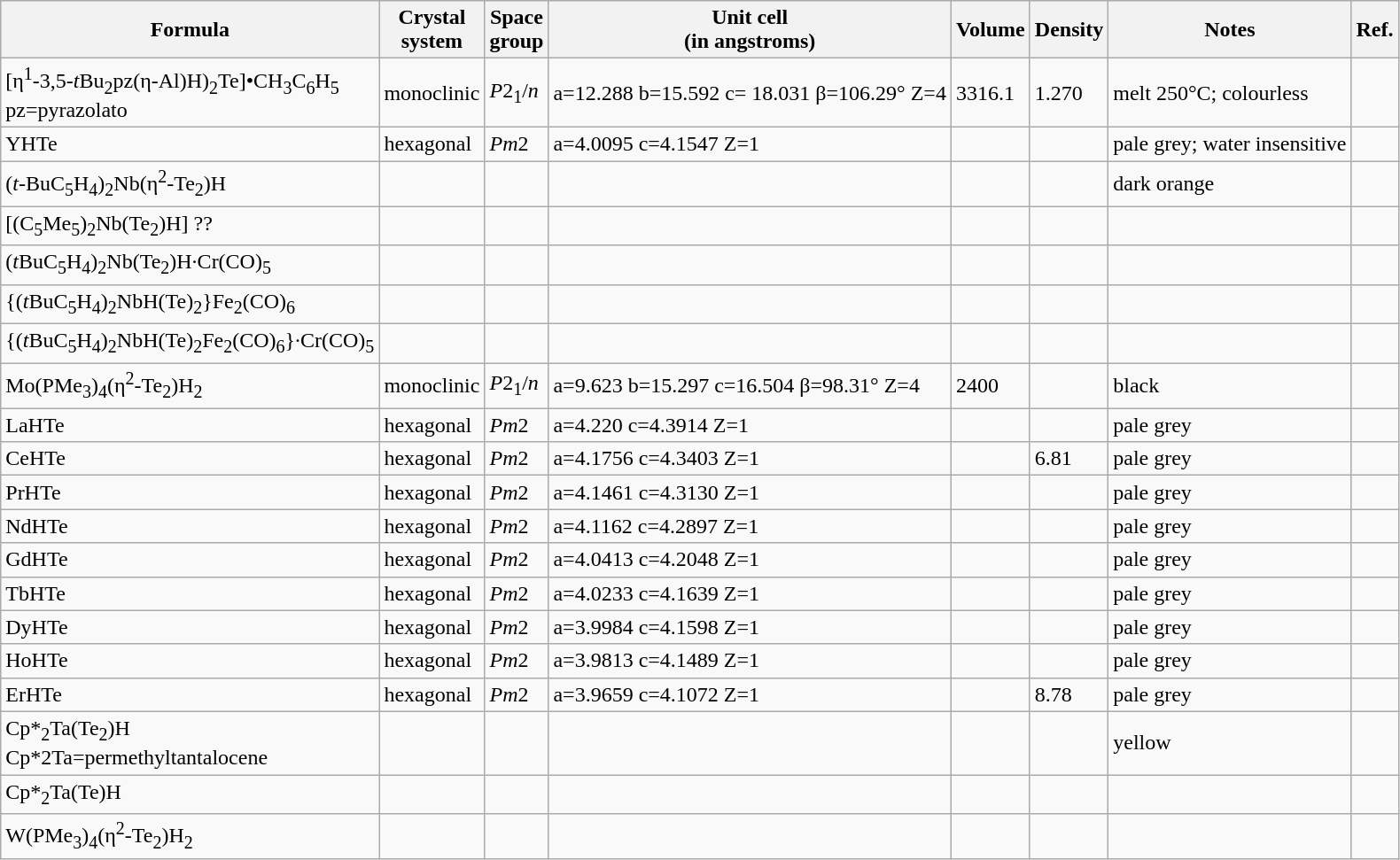<table class="wikitable">
<tr>
<th>Formula</th>
<th>Crystal<br>system</th>
<th>Space<br>group</th>
<th>Unit cell<br> (in angstroms)</th>
<th>Volume</th>
<th>Density</th>
<th>Notes</th>
<th>Ref.</th>
</tr>
<tr>
<td>[η<sup>1</sup>-3,5-<em>t</em>Bu<sub>2</sub>pz(η-Al)H)<sub>2</sub>Te]•CH<sub>3</sub>C<sub>6</sub>H<sub>5</sub><br>pz=pyrazolato</td>
<td>monoclinic</td>
<td><em>P</em>2<sub>1</sub>/<em>n</em></td>
<td>a=12.288 b=15.592 c= 18.031 β=106.29° Z=4</td>
<td>3316.1</td>
<td>1.270</td>
<td>melt 250°C; colourless</td>
<td></td>
</tr>
<tr>
<td>YHTe</td>
<td>hexagonal</td>
<td><em>P</em><em>m</em>2</td>
<td>a=4.0095 c=4.1547 Z=1</td>
<td></td>
<td></td>
<td>pale grey; water insensitive</td>
<td></td>
</tr>
<tr>
<td>(<em>t</em>-BuC<sub>5</sub>H<sub>4</sub>)<sub>2</sub>Nb(η<sup>2</sup>-Te<sub>2</sub>)H</td>
<td></td>
<td></td>
<td></td>
<td></td>
<td></td>
<td>dark orange</td>
<td></td>
</tr>
<tr>
<td>[(C<sub>5</sub>Me<sub>5</sub>)<sub>2</sub>Nb(Te<sub>2</sub>)H] ??</td>
<td></td>
<td></td>
<td></td>
<td></td>
<td></td>
<td></td>
<td></td>
</tr>
<tr>
<td>(<em>t</em>BuC<sub>5</sub>H<sub>4</sub>)<sub>2</sub>Nb(Te<sub>2</sub>)H·Cr(CO)<sub>5</sub></td>
<td></td>
<td></td>
<td></td>
<td></td>
<td></td>
<td></td>
<td></td>
</tr>
<tr>
<td>{(<em>t</em>BuC<sub>5</sub>H<sub>4</sub>)<sub>2</sub>NbH(Te)<sub>2</sub>}Fe<sub>2</sub>(CO)<sub>6</sub></td>
<td></td>
<td></td>
<td></td>
<td></td>
<td></td>
<td></td>
<td></td>
</tr>
<tr>
<td>{(<em>t</em>BuC<sub>5</sub>H<sub>4</sub>)<sub>2</sub>NbH(Te)<sub>2</sub>Fe<sub>2</sub>(CO)<sub>6</sub>}·Cr(CO)<sub>5</sub></td>
<td></td>
<td></td>
<td></td>
<td></td>
<td></td>
<td></td>
<td></td>
</tr>
<tr>
<td>Mo(PMe<sub>3</sub>)<sub>4</sub>(η<sup>2</sup>-Te<sub>2</sub>)H<sub>2</sub></td>
<td>monoclinic</td>
<td><em>P</em>2<sub>1</sub>/<em>n</em></td>
<td>a=9.623 b=15.297 c=16.504 β=98.31° Z=4</td>
<td>2400</td>
<td></td>
<td>black</td>
<td></td>
</tr>
<tr>
<td>LaHTe</td>
<td>hexagonal</td>
<td><em>P</em><em>m</em>2</td>
<td>a=4.220 c=4.3914 Z=1</td>
<td></td>
<td></td>
<td>pale grey</td>
<td></td>
</tr>
<tr>
<td>CeHTe</td>
<td>hexagonal</td>
<td><em>P</em><em>m</em>2</td>
<td>a=4.1756 c=4.3403 Z=1</td>
<td></td>
<td>6.81</td>
<td>pale grey</td>
<td></td>
</tr>
<tr>
<td>PrHTe</td>
<td>hexagonal</td>
<td><em>P</em><em>m</em>2</td>
<td>a=4.1461 c=4.3130 Z=1</td>
<td></td>
<td></td>
<td>pale grey</td>
<td></td>
</tr>
<tr>
<td>NdHTe</td>
<td>hexagonal</td>
<td><em>P</em><em>m</em>2</td>
<td>a=4.1162 c=4.2897 Z=1</td>
<td></td>
<td></td>
<td>pale grey</td>
<td></td>
</tr>
<tr>
<td>GdHTe</td>
<td>hexagonal</td>
<td><em>P</em><em>m</em>2</td>
<td>a=4.0413 c=4.2048 Z=1</td>
<td></td>
<td></td>
<td>pale grey</td>
<td></td>
</tr>
<tr>
<td>TbHTe</td>
<td>hexagonal</td>
<td><em>P</em><em>m</em>2</td>
<td>a=4.0233 c=4.1639 Z=1</td>
<td></td>
<td></td>
<td>pale grey</td>
<td></td>
</tr>
<tr>
<td>DyHTe</td>
<td>hexagonal</td>
<td><em>P</em><em>m</em>2</td>
<td>a=3.9984 c=4.1598 Z=1</td>
<td></td>
<td></td>
<td>pale grey</td>
<td></td>
</tr>
<tr>
<td>HoHTe</td>
<td>hexagonal</td>
<td><em>P</em><em>m</em>2</td>
<td>a=3.9813 c=4.1489 Z=1</td>
<td></td>
<td></td>
<td>pale grey</td>
<td></td>
</tr>
<tr>
<td>ErHTe</td>
<td>hexagonal</td>
<td><em>P</em><em>m</em>2</td>
<td>a=3.9659 c=4.1072 Z=1</td>
<td></td>
<td>8.78</td>
<td>pale grey</td>
<td></td>
</tr>
<tr>
<td>Cp*<sub>2</sub>Ta(Te<sub>2</sub>)H<br>Cp*2Ta=permethyltantalocene</td>
<td></td>
<td></td>
<td></td>
<td></td>
<td></td>
<td>yellow</td>
<td></td>
</tr>
<tr>
<td>Cp*<sub>2</sub>Ta(Te)H</td>
<td></td>
<td></td>
<td></td>
<td></td>
<td></td>
<td></td>
<td></td>
</tr>
<tr>
<td>W(PMe<sub>3</sub>)<sub>4</sub>(η<sup>2</sup>-Te<sub>2</sub>)H<sub>2</sub></td>
<td></td>
<td></td>
<td></td>
<td></td>
<td></td>
<td></td>
<td></td>
</tr>
</table>
